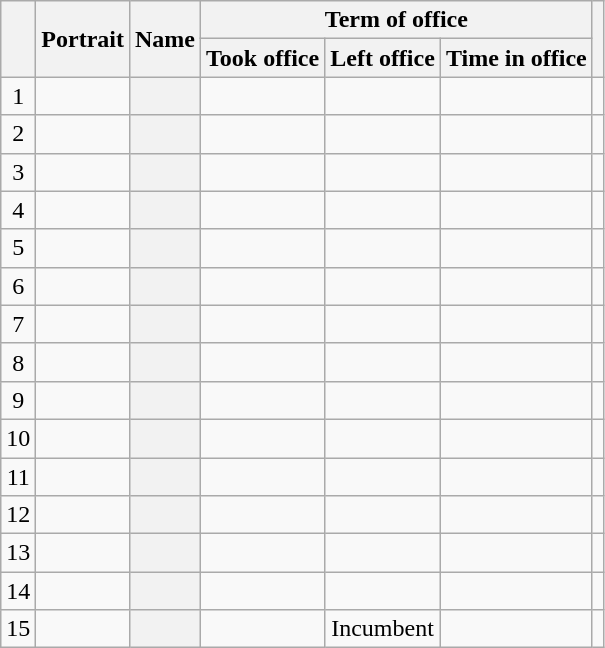<table class="wikitable sortable" style="text-align:center">
<tr>
<th rowspan="2" scope="col"></th>
<th rowspan="2" scope="col" class="unsortable">Portrait</th>
<th rowspan="2" scope="col">Name</th>
<th colspan="3" scope="col">Term of office</th>
<th rowspan="2" scope="col" class="unsortable"></th>
</tr>
<tr>
<th scope="col">Took office</th>
<th scope="col">Left office</th>
<th scope="col">Time in office</th>
</tr>
<tr>
<td>1</td>
<td></td>
<th scope="row"></th>
<td></td>
<td></td>
<td></td>
<td></td>
</tr>
<tr>
<td>2</td>
<td></td>
<th scope="row"></th>
<td></td>
<td><br></td>
<td></td>
<td></td>
</tr>
<tr>
<td>3</td>
<td></td>
<th scope="row"></th>
<td></td>
<td></td>
<td></td>
<td></td>
</tr>
<tr>
<td>4</td>
<td></td>
<th scope="row"></th>
<td></td>
<td><br></td>
<td></td>
<td></td>
</tr>
<tr>
<td>5</td>
<td></td>
<th scope="row"></th>
<td></td>
<td></td>
<td></td>
<td></td>
</tr>
<tr>
<td>6</td>
<td></td>
<th scope="row"></th>
<td></td>
<td></td>
<td></td>
<td></td>
</tr>
<tr>
<td>7</td>
<td></td>
<th scope="row"></th>
<td></td>
<td></td>
<td></td>
<td></td>
</tr>
<tr>
<td>8</td>
<td></td>
<th scope="row"></th>
<td></td>
<td></td>
<td></td>
<td></td>
</tr>
<tr>
<td>9</td>
<td></td>
<th scope="row"></th>
<td></td>
<td></td>
<td></td>
<td></td>
</tr>
<tr>
<td>10</td>
<td></td>
<th scope="row"></th>
<td></td>
<td></td>
<td></td>
<td></td>
</tr>
<tr>
<td>11</td>
<td></td>
<th scope="row"></th>
<td></td>
<td></td>
<td></td>
<td></td>
</tr>
<tr>
<td>12</td>
<td></td>
<th scope="row"></th>
<td></td>
<td></td>
<td></td>
<td></td>
</tr>
<tr>
<td>13</td>
<td></td>
<th scope="row"></th>
<td></td>
<td></td>
<td></td>
<td></td>
</tr>
<tr>
<td>14</td>
<td></td>
<th scope="row"></th>
<td></td>
<td></td>
<td></td>
<td></td>
</tr>
<tr>
<td>15</td>
<td></td>
<th scope="row"></th>
<td></td>
<td>Incumbent</td>
<td></td>
<td></td>
</tr>
</table>
